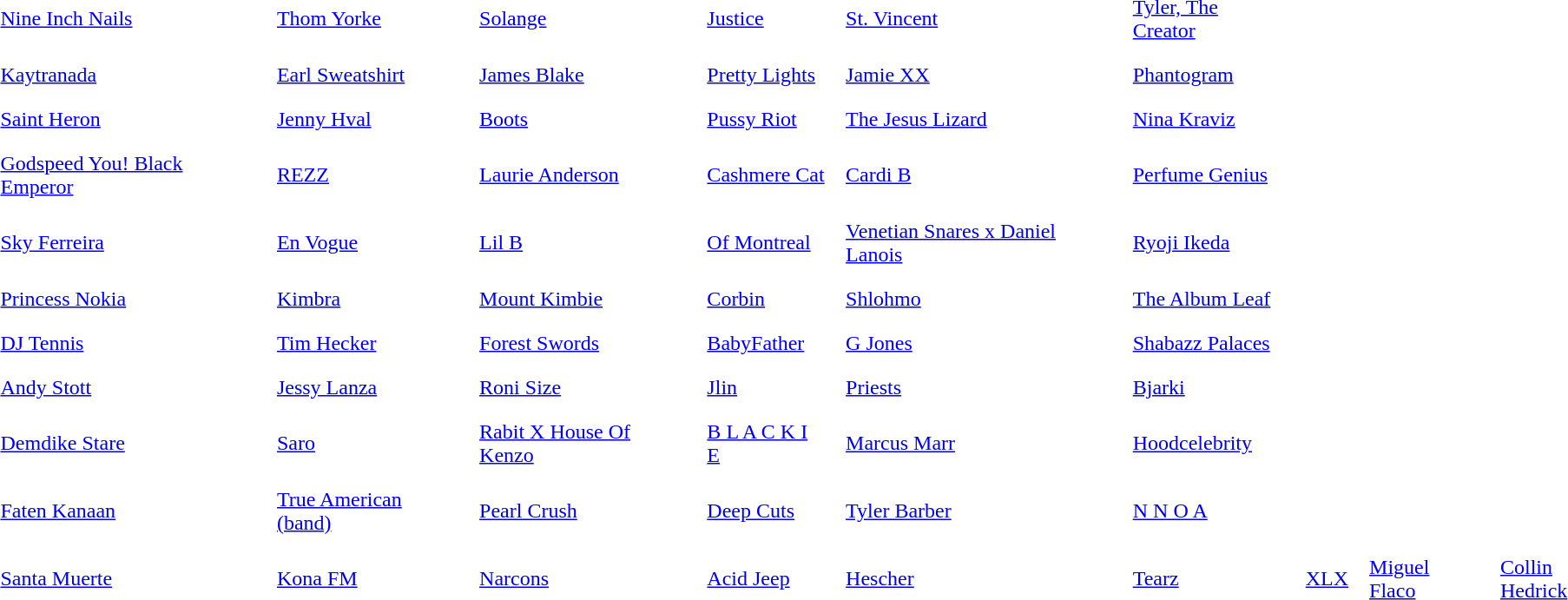<table cellpadding=7>
<tr>
<td><a href='#'>Nine Inch Nails</a></td>
<td><a href='#'>Thom Yorke</a></td>
<td><a href='#'>Solange</a></td>
<td><a href='#'>Justice</a></td>
<td><a href='#'>St. Vincent</a></td>
<td><a href='#'>Tyler, The Creator</a></td>
</tr>
<tr>
<td><a href='#'>Kaytranada</a></td>
<td><a href='#'>Earl Sweatshirt</a></td>
<td><a href='#'>James Blake</a></td>
<td><a href='#'>Pretty Lights</a></td>
<td><a href='#'>Jamie XX</a></td>
<td><a href='#'>Phantogram</a></td>
</tr>
<tr>
<td><a href='#'>Saint Heron</a></td>
<td><a href='#'>Jenny Hval</a></td>
<td><a href='#'>Boots</a></td>
<td><a href='#'>Pussy Riot</a></td>
<td><a href='#'>The Jesus Lizard</a></td>
<td><a href='#'>Nina Kraviz</a></td>
</tr>
<tr>
<td><a href='#'>Godspeed You! Black Emperor</a></td>
<td><a href='#'>REZZ</a></td>
<td><a href='#'>Laurie Anderson</a></td>
<td><a href='#'>Cashmere Cat</a></td>
<td><a href='#'>Cardi B</a></td>
<td><a href='#'>Perfume Genius</a></td>
</tr>
<tr>
<td><a href='#'>Sky Ferreira</a></td>
<td><a href='#'>En Vogue</a></td>
<td><a href='#'>Lil B</a></td>
<td><a href='#'>Of Montreal</a></td>
<td><a href='#'>Venetian Snares x Daniel Lanois</a></td>
<td><a href='#'>Ryoji Ikeda</a></td>
</tr>
<tr>
<td><a href='#'>Princess Nokia</a></td>
<td><a href='#'>Kimbra</a></td>
<td><a href='#'>Mount Kimbie</a></td>
<td><a href='#'>Corbin</a></td>
<td><a href='#'>Shlohmo</a></td>
<td><a href='#'>The Album Leaf</a></td>
</tr>
<tr>
<td><a href='#'>DJ Tennis</a></td>
<td><a href='#'>Tim Hecker</a></td>
<td><a href='#'>Forest Swords</a></td>
<td><a href='#'>BabyFather</a></td>
<td><a href='#'>G Jones</a></td>
<td><a href='#'>Shabazz Palaces</a></td>
</tr>
<tr>
<td><a href='#'>Andy Stott</a></td>
<td><a href='#'>Jessy Lanza</a></td>
<td><a href='#'>Roni Size</a></td>
<td><a href='#'>Jlin</a></td>
<td><a href='#'>Priests</a></td>
<td><a href='#'>Bjarki</a></td>
</tr>
<tr>
<td><a href='#'>Demdike Stare</a></td>
<td><a href='#'>Saro</a></td>
<td><a href='#'>Rabit X House Of Kenzo</a></td>
<td><a href='#'>B L A C K I E</a></td>
<td><a href='#'>Marcus Marr</a></td>
<td><a href='#'>Hoodcelebrity</a></td>
</tr>
<tr>
<td><a href='#'>Faten Kanaan</a></td>
<td><a href='#'>True American (band)</a></td>
<td><a href='#'>Pearl Crush</a></td>
<td><a href='#'>Deep Cuts</a></td>
<td><a href='#'>Tyler Barber</a></td>
<td><a href='#'>N N O A</a></td>
</tr>
<tr>
<td><a href='#'>Santa Muerte</a></td>
<td><a href='#'>Kona FM</a></td>
<td><a href='#'>Narcons</a></td>
<td><a href='#'>Acid Jeep</a></td>
<td><a href='#'>Hescher</a></td>
<td><a href='#'>Tearz</a></td>
<td><a href='#'>XLX</a></td>
<td><a href='#'>Miguel Flaco</a></td>
<td><a href='#'>Collin Hedrick</a></td>
</tr>
</table>
